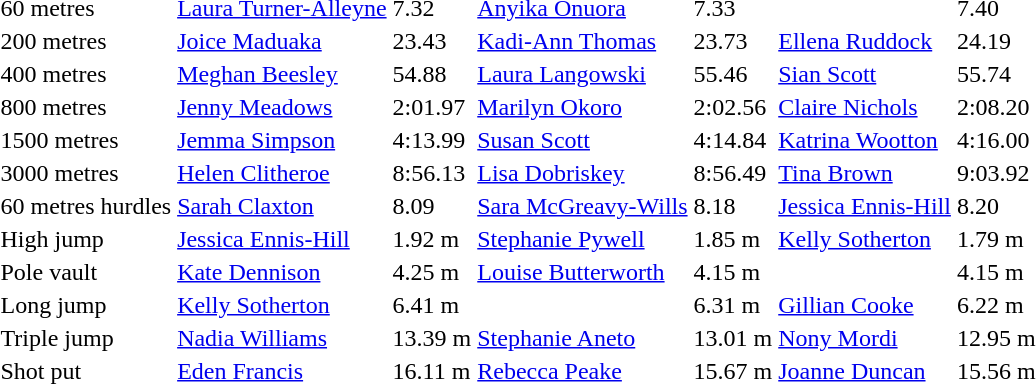<table>
<tr>
<td>60 metres</td>
<td><a href='#'>Laura Turner-Alleyne</a></td>
<td>7.32</td>
<td><a href='#'>Anyika Onuora</a></td>
<td>7.33</td>
<td></td>
<td>7.40</td>
</tr>
<tr>
<td>200 metres</td>
<td><a href='#'>Joice Maduaka</a></td>
<td>23.43</td>
<td><a href='#'>Kadi-Ann Thomas</a></td>
<td>23.73</td>
<td><a href='#'>Ellena Ruddock</a></td>
<td>24.19</td>
</tr>
<tr>
<td>400 metres</td>
<td><a href='#'>Meghan Beesley</a></td>
<td>54.88</td>
<td><a href='#'>Laura Langowski</a></td>
<td>55.46</td>
<td><a href='#'>Sian Scott</a></td>
<td>55.74</td>
</tr>
<tr>
<td>800 metres</td>
<td><a href='#'>Jenny Meadows</a></td>
<td>2:01.97</td>
<td><a href='#'>Marilyn Okoro</a></td>
<td>2:02.56</td>
<td><a href='#'>Claire Nichols</a></td>
<td>2:08.20</td>
</tr>
<tr>
<td>1500 metres</td>
<td><a href='#'>Jemma Simpson</a></td>
<td>4:13.99</td>
<td><a href='#'>Susan Scott</a></td>
<td>4:14.84</td>
<td><a href='#'>Katrina Wootton</a></td>
<td>4:16.00</td>
</tr>
<tr>
<td>3000 metres</td>
<td><a href='#'>Helen Clitheroe</a></td>
<td>8:56.13</td>
<td><a href='#'>Lisa Dobriskey</a></td>
<td>8:56.49</td>
<td><a href='#'>Tina Brown</a></td>
<td>9:03.92</td>
</tr>
<tr>
<td>60 metres hurdles</td>
<td><a href='#'>Sarah Claxton</a></td>
<td>8.09</td>
<td><a href='#'>Sara McGreavy-Wills</a></td>
<td>8.18</td>
<td><a href='#'>Jessica Ennis-Hill</a></td>
<td>8.20</td>
</tr>
<tr>
<td>High jump</td>
<td><a href='#'>Jessica Ennis-Hill</a></td>
<td>1.92 m</td>
<td><a href='#'>Stephanie Pywell</a></td>
<td>1.85 m</td>
<td><a href='#'>Kelly Sotherton</a></td>
<td>1.79 m</td>
</tr>
<tr>
<td>Pole vault</td>
<td><a href='#'>Kate Dennison</a></td>
<td>4.25 m</td>
<td><a href='#'>Louise Butterworth</a></td>
<td>4.15 m</td>
<td></td>
<td>4.15 m</td>
</tr>
<tr>
<td>Long jump</td>
<td><a href='#'>Kelly Sotherton</a></td>
<td>6.41 m</td>
<td></td>
<td>6.31 m</td>
<td><a href='#'>Gillian Cooke</a></td>
<td>6.22 m</td>
</tr>
<tr>
<td>Triple jump</td>
<td><a href='#'>Nadia Williams</a></td>
<td>13.39 m</td>
<td><a href='#'>Stephanie Aneto</a></td>
<td>13.01 m</td>
<td><a href='#'>Nony Mordi</a></td>
<td>12.95 m</td>
</tr>
<tr>
<td>Shot put</td>
<td><a href='#'>Eden Francis</a></td>
<td>16.11 m</td>
<td><a href='#'>Rebecca Peake</a></td>
<td>15.67 m</td>
<td><a href='#'>Joanne Duncan</a></td>
<td>15.56 m</td>
</tr>
</table>
